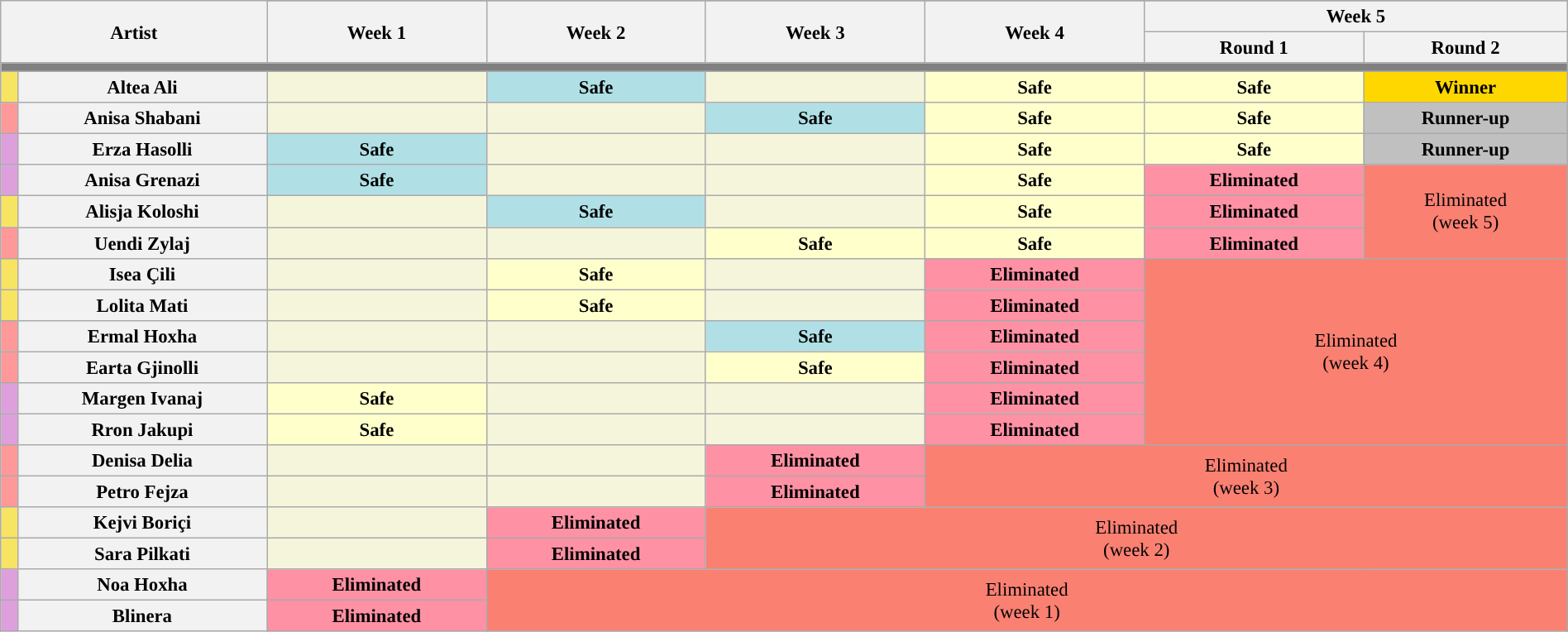<table class="wikitable"  style="font-size:95%; text-align:center; width:100%;">
<tr>
<th rowspan="3" colspan="2" width="17%;">Artist</th>
</tr>
<tr>
<th rowspan="2" width="14%;">Week 1</th>
<th rowspan="2" width="14%;">Week 2</th>
<th rowspan="2" width="14%;">Week 3</th>
<th rowspan="2" width="14%;">Week 4</th>
<th colspan="2" width="14%;">Week 5</th>
</tr>
<tr>
<th width="14%;">Round 1</th>
<th width="14%;">Round 2</th>
</tr>
<tr>
<th colspan="8" style="background:gray;"></th>
</tr>
<tr>
<th style="background:#f7e463;"></th>
<th>Altea Ali</th>
<td style="background:#F5F5DC;"></td>
<td style="background:#B0E0E6;"><strong>Safe</strong></td>
<td style="background:#F5F5DC;"></td>
<td style="background:#FFFFCC;"><strong>Safe</strong></td>
<td style="background:#FFFFCC;"><strong>Safe</strong></td>
<td style="background:gold;"><strong>Winner</strong></td>
</tr>
<tr>
<th style="background:#FF9999;"></th>
<th>Anisa Shabani</th>
<td style="background:#F5F5DC;"></td>
<td style="background:#F5F5DC;"></td>
<td style="background:#B0E0E6;"><strong>Safe</strong></td>
<td style="background:#FFFFCC;"><strong>Safe</strong></td>
<td style="background:#FFFFCC;"><strong>Safe</strong></td>
<td style="background:silver;"><strong>Runner-up</strong></td>
</tr>
<tr>
<th style="background:#dda0dd;"></th>
<th>Erza Hasolli</th>
<td style="background:#B0E0E6;"><strong>Safe</strong></td>
<td style="background:#F5F5DC;"></td>
<td style="background:#F5F5DC;"></td>
<td style="background:#FFFFCC;"><strong>Safe</strong></td>
<td style="background:#FFFFCC;"><strong>Safe</strong></td>
<td style="background:silver;"><strong>Runner-up</strong></td>
</tr>
<tr>
<th style="background:#dda0dd;"></th>
<th>Anisa Grenazi</th>
<td style="background:#B0E0E6;"><strong>Safe</strong></td>
<td style="background:#F5F5DC;"></td>
<td style="background:#F5F5DC;"></td>
<td style="background:#FFFFCC;"><strong>Safe</strong></td>
<td style = "background:#FF91A4;"><strong>Eliminated</strong></td>
<td rowspan="3" style="background:#FA8072" colspan=2>Eliminated<br>(week 5)</td>
</tr>
<tr>
<th style="background:#f7e463;"></th>
<th>Alisja Koloshi</th>
<td style="background:#F5F5DC;"></td>
<td style="background:#B0E0E6;"><strong>Safe</strong></td>
<td style="background:#F5F5DC;"></td>
<td style="background:#FFFFCC;"><strong>Safe</strong></td>
<td style = "background:#FF91A4;"><strong>Eliminated</strong></td>
</tr>
<tr>
<th style="background:#FF9999;"></th>
<th>Uendi Zylaj</th>
<td style="background:#F5F5DC;"></td>
<td style="background:#F5F5DC;"></td>
<td style="background:#FFFFCC;"><strong>Safe</strong></td>
<td style="background:#FFFFCC;"><strong>Safe</strong></td>
<td style = "background:#FF91A4;"><strong>Eliminated</strong></td>
</tr>
<tr>
<th style="background:#f7e463;"></th>
<th>Isea Çili</th>
<td style="background:#F5F5DC;"></td>
<td style="background:#FFFFCC;"><strong>Safe</strong></td>
<td style="background:#F5F5DC;"></td>
<td style = "background:#FF91A4;"><strong>Eliminated</strong></td>
<td rowspan="6" style="background:#FA8072" colspan=2>Eliminated<br>(week 4)</td>
</tr>
<tr>
<th style="background:#f7e463;"></th>
<th>Lolita Mati</th>
<td style="background:#F5F5DC;"></td>
<td style="background:#FFFFCC;"><strong>Safe</strong></td>
<td style="background:#F5F5DC;"></td>
<td style = "background:#FF91A4;"><strong>Eliminated</strong></td>
</tr>
<tr>
<th style="background:#FF9999;"></th>
<th>Ermal Hoxha</th>
<td style="background:#F5F5DC;"></td>
<td style="background:#F5F5DC;"></td>
<td style="background:#B0E0E6;"><strong>Safe</strong></td>
<td style = "background:#FF91A4;"><strong>Eliminated</strong></td>
</tr>
<tr>
<th style="background:#FF9999;"></th>
<th>Earta Gjinolli</th>
<td style="background:#F5F5DC;"></td>
<td style="background:#F5F5DC;"></td>
<td style="background:#FFFFCC;"><strong>Safe</strong></td>
<td style = "background:#FF91A4;"><strong>Eliminated</strong></td>
</tr>
<tr>
<th style="background:#dda0dd;"></th>
<th>Margen Ivanaj</th>
<td style="background:#FFFFCC;"><strong>Safe</strong></td>
<td style="background:#F5F5DC;"></td>
<td style="background:#F5F5DC;"></td>
<td style = "background:#FF91A4;"><strong>Eliminated</strong></td>
</tr>
<tr>
<th style="background:#dda0dd;"></th>
<th>Rron Jakupi</th>
<td style="background:#FFFFCC;"><strong>Safe</strong></td>
<td style="background:#F5F5DC;"></td>
<td style="background:#F5F5DC;"></td>
<td style = "background:#FF91A4;"><strong>Eliminated</strong></td>
</tr>
<tr>
<th style="background:#FF9999;"></th>
<th>Denisa Delia</th>
<td style="background:#F5F5DC;"></td>
<td style="background:#F5F5DC;"></td>
<td style = "background:#FF91A4;"><strong>Eliminated</strong></td>
<td rowspan="2" style="background:#FA8072" colspan=3>Eliminated<br>(week 3)</td>
</tr>
<tr>
<th style="background:#FF9999;"></th>
<th>Petro Fejza</th>
<td style="background:#F5F5DC;"></td>
<td style="background:#F5F5DC;"></td>
<td style = "background:#FF91A4;"><strong>Eliminated</strong></td>
</tr>
<tr>
<th style="background:#f7e463;"></th>
<th>Kejvi Boriçi</th>
<td style="background:#F5F5DC;"></td>
<td style = "background:#FF91A4;"><strong>Eliminated</strong></td>
<td rowspan="2" style="background:#FA8072" colspan=4>Eliminated<br>(week 2)</td>
</tr>
<tr>
<th style="background:#f7e463;"></th>
<th>Sara Pilkati</th>
<td style="background:#F5F5DC;"></td>
<td style = "background:#FF91A4;"><strong>Eliminated</strong></td>
</tr>
<tr>
<th style="background:#dda0dd;"></th>
<th>Noa Hoxha</th>
<td style = "background:#FF91A4;"><strong>Eliminated</strong></td>
<td rowspan="2" style="background:#FA8072" colspan=5>Eliminated<br>(week 1)</td>
</tr>
<tr>
<th style="background:#dda0dd;"></th>
<th>Blinera</th>
<td style = "background:#FF91A4;"><strong>Eliminated</strong></td>
</tr>
</table>
